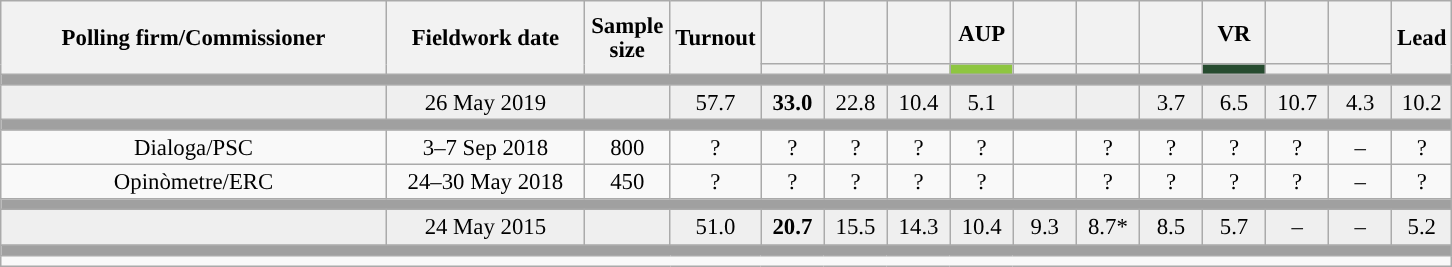<table class="wikitable collapsible collapsed" style="text-align:center; font-size:95%; line-height:16px;">
<tr style="height:42px;">
<th style="width:250px;" rowspan="2">Polling firm/Commissioner</th>
<th style="width:125px;" rowspan="2">Fieldwork date</th>
<th style="width:50px;" rowspan="2">Sample size</th>
<th style="width:45px;" rowspan="2">Turnout</th>
<th style="width:35px;"></th>
<th style="width:35px;"></th>
<th style="width:35px;"></th>
<th style="width:35px;">AUP</th>
<th style="width:35px;"></th>
<th style="width:35px;"></th>
<th style="width:35px;"></th>
<th style="width:35px;">VR</th>
<th style="width:35px;"></th>
<th style="width:35px;"></th>
<th style="width:30px;" rowspan="2">Lead</th>
</tr>
<tr>
<th style="color:inherit;background:"></th>
<th style="color:inherit;background:"></th>
<th style="color:inherit;background:"></th>
<th style="color:inherit;background:#8EC641;"></th>
<th style="color:inherit;background:"></th>
<th style="color:inherit;background:"></th>
<th style="color:inherit;background:"></th>
<th style="color:inherit;background:#264B2F;"></th>
<th style="color:inherit;background:"></th>
<th style="color:inherit;background:"></th>
</tr>
<tr>
<td colspan="15" style="background:#A0A0A0"></td>
</tr>
<tr style="background:#EFEFEF;">
<td><strong></strong></td>
<td>26 May 2019</td>
<td></td>
<td>57.7</td>
<td><strong>33.0</strong><br></td>
<td>22.8<br></td>
<td>10.4<br></td>
<td>5.1<br></td>
<td></td>
<td></td>
<td>3.7<br></td>
<td>6.5<br></td>
<td>10.7<br></td>
<td>4.3<br></td>
<td style="background:">10.2</td>
</tr>
<tr>
<td colspan="15" style="background:#A0A0A0"></td>
</tr>
<tr>
<td>Dialoga/PSC</td>
<td>3–7 Sep 2018</td>
<td>800</td>
<td>?</td>
<td>?<br></td>
<td>?<br></td>
<td>?<br></td>
<td>?<br></td>
<td></td>
<td>?<br></td>
<td>?<br></td>
<td>?<br></td>
<td>?<br></td>
<td>–</td>
<td style="background:">?</td>
</tr>
<tr>
<td>Opinòmetre/ERC</td>
<td>24–30 May 2018</td>
<td>450</td>
<td>?</td>
<td>?<br></td>
<td>?<br></td>
<td>?<br></td>
<td>?<br></td>
<td></td>
<td>?<br></td>
<td>?<br></td>
<td>?<br></td>
<td>?<br></td>
<td>–</td>
<td style="background:">?</td>
</tr>
<tr>
<td colspan="15" style="background:#A0A0A0"></td>
</tr>
<tr style="background:#EFEFEF;">
<td><strong></strong></td>
<td>24 May 2015</td>
<td></td>
<td>51.0</td>
<td><strong>20.7</strong><br></td>
<td>15.5<br></td>
<td>14.3<br></td>
<td>10.4<br></td>
<td>9.3<br></td>
<td>8.7*<br></td>
<td>8.5<br></td>
<td>5.7<br></td>
<td>–</td>
<td>–</td>
<td style="background:">5.2</td>
</tr>
<tr>
<td colspan="15" style="background:#A0A0A0"></td>
</tr>
<tr>
<td align="left" colspan="15"></td>
</tr>
</table>
